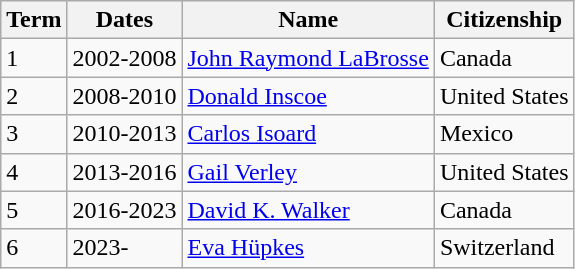<table class="wikitable sortable">
<tr>
<th>Term</th>
<th>Dates</th>
<th>Name</th>
<th>Citizenship</th>
</tr>
<tr>
<td>1</td>
<td>2002-2008</td>
<td><a href='#'>John Raymond LaBrosse</a></td>
<td>Canada</td>
</tr>
<tr>
<td>2</td>
<td>2008-2010</td>
<td><a href='#'>Donald Inscoe</a></td>
<td>United States</td>
</tr>
<tr>
<td>3</td>
<td>2010-2013</td>
<td><a href='#'>Carlos Isoard</a></td>
<td>Mexico</td>
</tr>
<tr>
<td>4</td>
<td>2013-2016</td>
<td><a href='#'>Gail Verley</a></td>
<td>United States</td>
</tr>
<tr>
<td>5</td>
<td>2016-2023</td>
<td><a href='#'>David K. Walker</a></td>
<td>Canada</td>
</tr>
<tr>
<td>6</td>
<td>2023-</td>
<td><a href='#'>Eva Hüpkes</a></td>
<td>Switzerland</td>
</tr>
</table>
